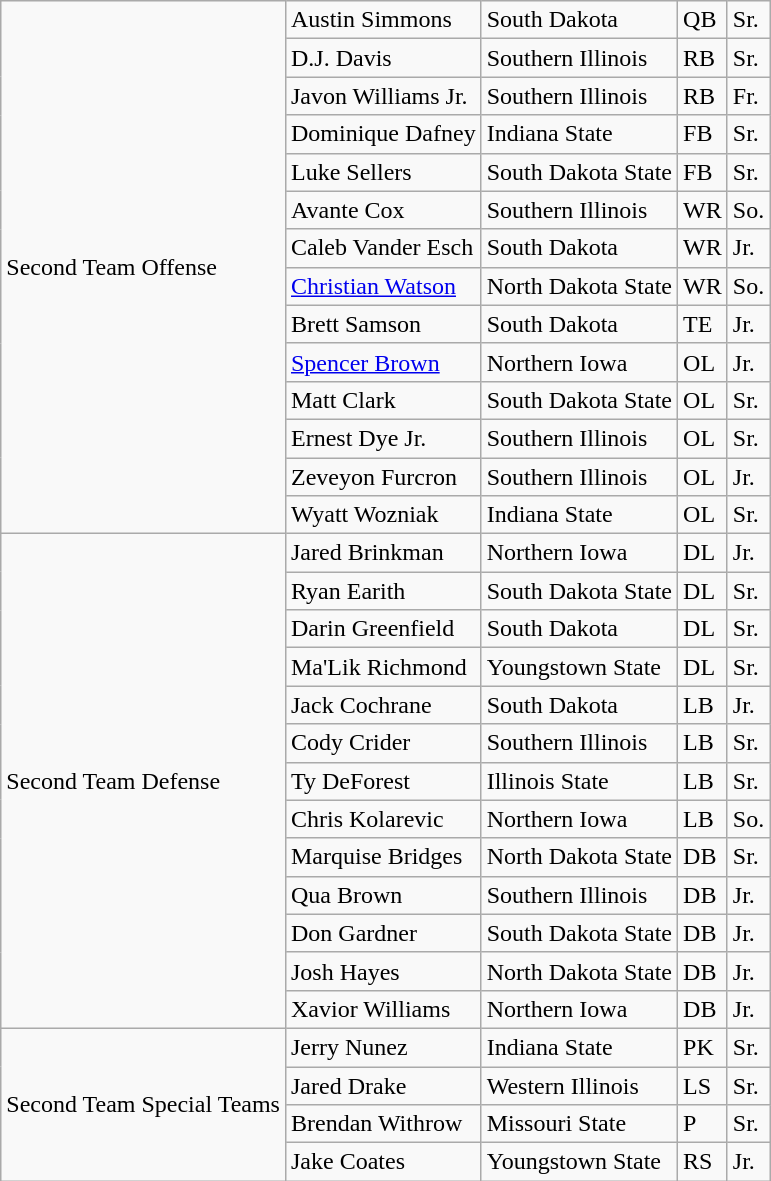<table class="wikitable">
<tr>
<td rowspan=14>Second Team Offense</td>
<td>Austin Simmons</td>
<td>South Dakota</td>
<td>QB</td>
<td>Sr.</td>
</tr>
<tr>
<td>D.J. Davis</td>
<td>Southern Illinois</td>
<td>RB</td>
<td>Sr.</td>
</tr>
<tr>
<td>Javon Williams Jr.</td>
<td>Southern Illinois</td>
<td>RB</td>
<td>Fr.</td>
</tr>
<tr>
<td>Dominique Dafney</td>
<td>Indiana State</td>
<td>FB</td>
<td>Sr.</td>
</tr>
<tr>
<td>Luke Sellers</td>
<td>South Dakota State</td>
<td>FB</td>
<td>Sr.</td>
</tr>
<tr>
<td>Avante Cox</td>
<td>Southern Illinois</td>
<td>WR</td>
<td>So.</td>
</tr>
<tr>
<td>Caleb Vander Esch</td>
<td>South Dakota</td>
<td>WR</td>
<td>Jr.</td>
</tr>
<tr>
<td><a href='#'>Christian Watson</a></td>
<td>North Dakota State</td>
<td>WR</td>
<td>So.</td>
</tr>
<tr>
<td>Brett Samson</td>
<td>South Dakota</td>
<td>TE</td>
<td>Jr.</td>
</tr>
<tr>
<td><a href='#'>Spencer Brown</a></td>
<td>Northern Iowa</td>
<td>OL</td>
<td>Jr.</td>
</tr>
<tr>
<td>Matt Clark</td>
<td>South Dakota State</td>
<td>OL</td>
<td>Sr.</td>
</tr>
<tr>
<td>Ernest Dye Jr.</td>
<td>Southern Illinois</td>
<td>OL</td>
<td>Sr.</td>
</tr>
<tr>
<td>Zeveyon Furcron</td>
<td>Southern Illinois</td>
<td>OL</td>
<td>Jr.</td>
</tr>
<tr>
<td>Wyatt Wozniak</td>
<td>Indiana State</td>
<td>OL</td>
<td>Sr.</td>
</tr>
<tr>
<td rowspan=13>Second Team Defense</td>
<td>Jared Brinkman</td>
<td>Northern Iowa</td>
<td>DL</td>
<td>Jr.</td>
</tr>
<tr>
<td>Ryan Earith</td>
<td>South Dakota State</td>
<td>DL</td>
<td>Sr.</td>
</tr>
<tr>
<td>Darin Greenfield</td>
<td>South Dakota</td>
<td>DL</td>
<td>Sr.</td>
</tr>
<tr>
<td>Ma'Lik Richmond</td>
<td>Youngstown State</td>
<td>DL</td>
<td>Sr.</td>
</tr>
<tr>
<td>Jack Cochrane</td>
<td>South Dakota</td>
<td>LB</td>
<td>Jr.</td>
</tr>
<tr>
<td>Cody Crider</td>
<td>Southern Illinois</td>
<td>LB</td>
<td>Sr.</td>
</tr>
<tr>
<td>Ty DeForest</td>
<td>Illinois State</td>
<td>LB</td>
<td>Sr.</td>
</tr>
<tr>
<td>Chris Kolarevic</td>
<td>Northern Iowa</td>
<td>LB</td>
<td>So.</td>
</tr>
<tr>
<td>Marquise Bridges</td>
<td>North Dakota State</td>
<td>DB</td>
<td>Sr.</td>
</tr>
<tr>
<td>Qua Brown</td>
<td>Southern Illinois</td>
<td>DB</td>
<td>Jr.</td>
</tr>
<tr>
<td>Don Gardner</td>
<td>South Dakota State</td>
<td>DB</td>
<td>Jr.</td>
</tr>
<tr>
<td>Josh Hayes</td>
<td>North Dakota State</td>
<td>DB</td>
<td>Jr.</td>
</tr>
<tr>
<td>Xavior Williams</td>
<td>Northern Iowa</td>
<td>DB</td>
<td>Jr.</td>
</tr>
<tr>
<td rowspan=4>Second Team Special Teams</td>
<td>Jerry Nunez</td>
<td>Indiana State</td>
<td>PK</td>
<td>Sr.</td>
</tr>
<tr>
<td>Jared Drake</td>
<td>Western Illinois</td>
<td>LS</td>
<td>Sr.</td>
</tr>
<tr>
<td>Brendan Withrow</td>
<td>Missouri State</td>
<td>P</td>
<td>Sr.</td>
</tr>
<tr>
<td>Jake Coates</td>
<td>Youngstown State</td>
<td>RS</td>
<td>Jr.</td>
</tr>
</table>
